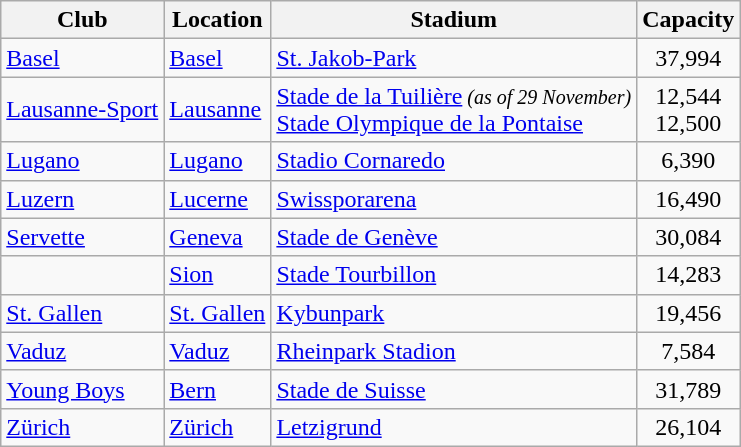<table class="wikitable sortable">
<tr>
<th>Club</th>
<th>Location</th>
<th>Stadium</th>
<th>Capacity</th>
</tr>
<tr>
<td><a href='#'>Basel</a></td>
<td><a href='#'>Basel</a></td>
<td><a href='#'>St. Jakob-Park</a></td>
<td align="center">37,994</td>
</tr>
<tr>
<td><a href='#'>Lausanne-Sport</a></td>
<td><a href='#'>Lausanne</a></td>
<td><a href='#'>Stade de la Tuilière</a><small><em> (as of 29 November)</em></small><br><a href='#'>Stade Olympique de la Pontaise</a></td>
<td align="center">12,544<br>12,500</td>
</tr>
<tr>
<td><a href='#'>Lugano</a></td>
<td><a href='#'>Lugano</a></td>
<td><a href='#'>Stadio Cornaredo</a></td>
<td align="center">6,390</td>
</tr>
<tr>
<td><a href='#'>Luzern</a></td>
<td><a href='#'>Lucerne</a></td>
<td><a href='#'>Swissporarena</a></td>
<td align="center">16,490</td>
</tr>
<tr>
<td><a href='#'>Servette</a></td>
<td><a href='#'>Geneva</a></td>
<td><a href='#'>Stade de Genève</a></td>
<td align="center">30,084</td>
</tr>
<tr>
<td></td>
<td><a href='#'>Sion</a></td>
<td><a href='#'>Stade Tourbillon</a></td>
<td align="center">14,283</td>
</tr>
<tr>
<td><a href='#'>St. Gallen</a></td>
<td><a href='#'>St. Gallen</a></td>
<td><a href='#'>Kybunpark</a></td>
<td align="center">19,456</td>
</tr>
<tr>
<td><a href='#'>Vaduz</a></td>
<td> <a href='#'>Vaduz</a></td>
<td><a href='#'>Rheinpark Stadion</a></td>
<td align="center">7,584</td>
</tr>
<tr>
<td><a href='#'>Young Boys</a></td>
<td><a href='#'>Bern</a></td>
<td><a href='#'>Stade de Suisse</a></td>
<td align="center">31,789</td>
</tr>
<tr>
<td><a href='#'>Zürich</a></td>
<td><a href='#'>Zürich</a></td>
<td><a href='#'>Letzigrund</a></td>
<td align="center">26,104</td>
</tr>
</table>
